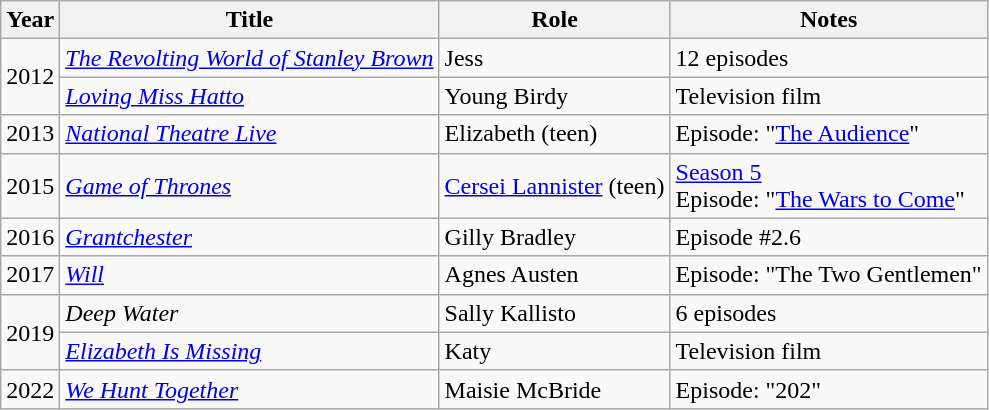<table class="wikitable sortable">
<tr>
<th>Year</th>
<th>Title</th>
<th>Role</th>
<th>Notes</th>
</tr>
<tr>
<td rowspan="2">2012</td>
<td><em><a href='#'>The Revolting World of Stanley Brown</a></em></td>
<td>Jess</td>
<td>12 episodes</td>
</tr>
<tr>
<td><em><a href='#'>Loving Miss Hatto</a></em></td>
<td>Young Birdy</td>
<td>Television film</td>
</tr>
<tr>
<td>2013</td>
<td><em><a href='#'>National Theatre Live</a></em></td>
<td>Elizabeth (teen)</td>
<td>Episode: "<a href='#'>The Audience</a>"</td>
</tr>
<tr>
<td>2015</td>
<td><em><a href='#'>Game of Thrones</a></em></td>
<td><a href='#'>Cersei Lannister</a> (teen)</td>
<td><a href='#'>Season 5</a><br>Episode: "<a href='#'>The Wars to Come</a>"</td>
</tr>
<tr>
<td>2016</td>
<td><em><a href='#'>Grantchester</a></em></td>
<td>Gilly Bradley</td>
<td>Episode #2.6</td>
</tr>
<tr>
<td>2017</td>
<td><em><a href='#'>Will</a></em></td>
<td>Agnes Austen</td>
<td>Episode: "The Two Gentlemen"</td>
</tr>
<tr>
<td rowspan="2">2019</td>
<td><em>Deep Water</em></td>
<td>Sally Kallisto</td>
<td>6 episodes</td>
</tr>
<tr>
<td><em><a href='#'>Elizabeth Is Missing</a></em></td>
<td>Katy</td>
<td>Television film</td>
</tr>
<tr>
<td>2022</td>
<td><em><a href='#'>We Hunt Together</a></em></td>
<td>Maisie McBride</td>
<td>Episode: "202"</td>
</tr>
</table>
